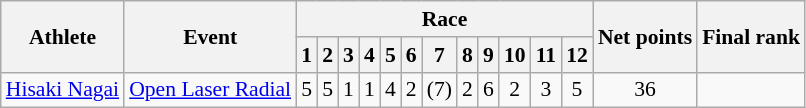<table class="wikitable" border="1" style="font-size:90%">
<tr>
<th rowspan=2>Athlete</th>
<th rowspan=2>Event</th>
<th colspan=12>Race</th>
<th rowspan=2>Net points</th>
<th rowspan=2>Final rank</th>
</tr>
<tr>
<th>1</th>
<th>2</th>
<th>3</th>
<th>4</th>
<th>5</th>
<th>6</th>
<th>7</th>
<th>8</th>
<th>9</th>
<th>10</th>
<th>11</th>
<th>12</th>
</tr>
<tr align=center>
<td align=left><a href='#'>Hisaki Nagai</a></td>
<td align=left><a href='#'>Open Laser Radial</a></td>
<td>5</td>
<td>5</td>
<td>1</td>
<td>1</td>
<td>4</td>
<td>2</td>
<td>(7)</td>
<td>2</td>
<td>6</td>
<td>2</td>
<td>3</td>
<td>5</td>
<td>36</td>
<td></td>
</tr>
</table>
